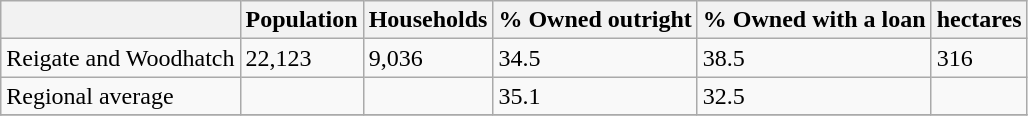<table class="wikitable">
<tr>
<th></th>
<th>Population</th>
<th>Households</th>
<th>% Owned outright</th>
<th>% Owned with a loan</th>
<th>hectares</th>
</tr>
<tr>
<td>Reigate and Woodhatch</td>
<td>22,123</td>
<td>9,036</td>
<td>34.5</td>
<td>38.5</td>
<td>316</td>
</tr>
<tr>
<td>Regional average</td>
<td></td>
<td></td>
<td>35.1</td>
<td>32.5</td>
<td></td>
</tr>
<tr>
</tr>
</table>
